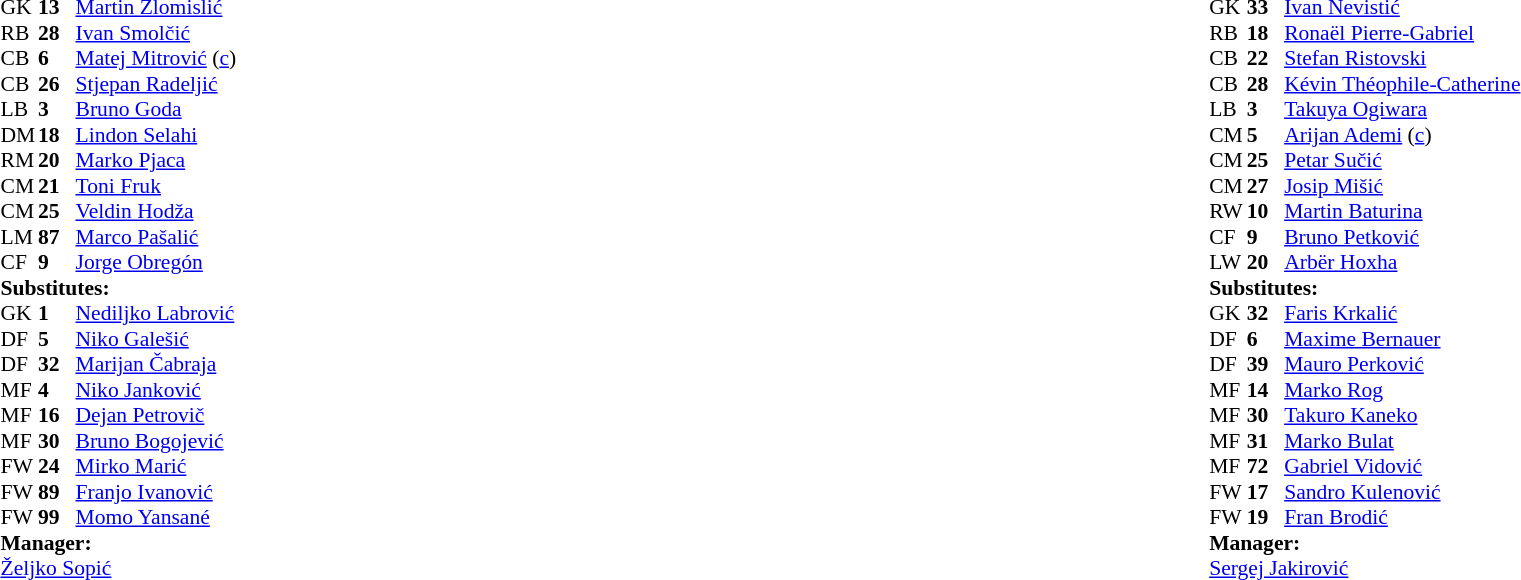<table width="100%">
<tr>
<td valign="top" width="40%"><br><table style="font-size:90%" cellspacing="0" cellpadding="0">
<tr>
<th width=25></th>
<th width=25></th>
</tr>
<tr>
<td>GK</td>
<td><strong>13</strong></td>
<td> <a href='#'>Martin Zlomislić</a></td>
</tr>
<tr>
<td>RB</td>
<td><strong>28</strong></td>
<td> <a href='#'>Ivan Smolčić</a></td>
</tr>
<tr>
<td>CB</td>
<td><strong>6</strong></td>
<td> <a href='#'>Matej Mitrović</a> (<a href='#'>c</a>)</td>
</tr>
<tr>
<td>CB</td>
<td><strong>26</strong></td>
<td> <a href='#'>Stjepan Radeljić</a></td>
<td> </td>
<td></td>
</tr>
<tr>
<td>LB</td>
<td><strong>3</strong></td>
<td> <a href='#'>Bruno Goda</a></td>
<td></td>
<td></td>
</tr>
<tr>
<td>DM</td>
<td><strong>18</strong></td>
<td> <a href='#'>Lindon Selahi</a></td>
<td> </td>
<td></td>
</tr>
<tr>
<td>RM</td>
<td><strong>20</strong></td>
<td> <a href='#'>Marko Pjaca</a></td>
<td></td>
<td></td>
</tr>
<tr>
<td>CM</td>
<td><strong>21</strong></td>
<td> <a href='#'>Toni Fruk</a></td>
</tr>
<tr>
<td>CM</td>
<td><strong>25</strong></td>
<td> <a href='#'>Veldin Hodža</a></td>
</tr>
<tr>
<td>LM</td>
<td><strong>87</strong></td>
<td> <a href='#'>Marco Pašalić</a></td>
</tr>
<tr>
<td>CF</td>
<td><strong>9</strong></td>
<td> <a href='#'>Jorge Obregón</a></td>
<td></td>
<td></td>
</tr>
<tr>
<td colspan=3><strong>Substitutes:</strong></td>
</tr>
<tr>
<td>GK</td>
<td><strong>1</strong></td>
<td> <a href='#'>Nediljko Labrović</a></td>
</tr>
<tr>
<td>DF</td>
<td><strong>5</strong></td>
<td> <a href='#'>Niko Galešić</a></td>
<td></td>
<td></td>
</tr>
<tr>
<td>DF</td>
<td><strong>32</strong></td>
<td> <a href='#'>Marijan Čabraja</a></td>
<td></td>
<td></td>
</tr>
<tr>
<td>MF</td>
<td><strong>4</strong></td>
<td> <a href='#'>Niko Janković</a></td>
<td></td>
<td></td>
</tr>
<tr>
<td>MF</td>
<td><strong>16</strong></td>
<td> <a href='#'>Dejan Petrovič</a></td>
</tr>
<tr>
<td>MF</td>
<td><strong>30</strong></td>
<td> <a href='#'>Bruno Bogojević</a></td>
</tr>
<tr>
<td>FW</td>
<td><strong>24</strong></td>
<td> <a href='#'>Mirko Marić</a></td>
<td></td>
<td></td>
</tr>
<tr>
<td>FW</td>
<td><strong>89</strong></td>
<td> <a href='#'>Franjo Ivanović</a></td>
<td></td>
<td></td>
</tr>
<tr>
<td>FW</td>
<td><strong>99</strong></td>
<td> <a href='#'>Momo Yansané</a></td>
</tr>
<tr>
<td colspan=3><strong>Manager:</strong></td>
</tr>
<tr>
<td colspan=3> <a href='#'>Željko Sopić</a></td>
</tr>
</table>
</td>
<td valign="top" width="50%"><br><table style="font-size:90%; margin:auto" cellspacing="0" cellpadding="0">
<tr>
<th width=25></th>
<th width=25></th>
</tr>
<tr>
<td>GK</td>
<td><strong>33</strong></td>
<td> <a href='#'>Ivan Nevistić</a></td>
</tr>
<tr>
<td>RB</td>
<td><strong>18</strong></td>
<td> <a href='#'>Ronaël Pierre-Gabriel</a></td>
</tr>
<tr>
<td>CB</td>
<td><strong>22</strong></td>
<td> <a href='#'>Stefan Ristovski</a></td>
</tr>
<tr>
<td>CB</td>
<td><strong>28</strong></td>
<td> <a href='#'>Kévin Théophile-Catherine</a></td>
</tr>
<tr>
<td>LB</td>
<td><strong>3</strong></td>
<td> <a href='#'>Takuya Ogiwara</a></td>
<td></td>
<td></td>
</tr>
<tr>
<td>CM</td>
<td><strong>5</strong></td>
<td> <a href='#'>Arijan Ademi</a> (<a href='#'>c</a>)</td>
<td></td>
<td></td>
</tr>
<tr>
<td>CM</td>
<td><strong>25</strong></td>
<td> <a href='#'>Petar Sučić</a></td>
<td> </td>
<td></td>
</tr>
<tr>
<td>CM</td>
<td><strong>27</strong></td>
<td> <a href='#'>Josip Mišić</a></td>
</tr>
<tr>
<td>RW</td>
<td><strong>10</strong></td>
<td> <a href='#'>Martin Baturina</a></td>
<td></td>
<td></td>
</tr>
<tr>
<td>CF</td>
<td><strong>9</strong></td>
<td> <a href='#'>Bruno Petković</a></td>
<td> </td>
<td></td>
</tr>
<tr>
<td>LW</td>
<td><strong>20</strong></td>
<td> <a href='#'>Arbër Hoxha</a></td>
</tr>
<tr>
<td colspan=3><strong>Substitutes:</strong></td>
</tr>
<tr>
<td>GK</td>
<td><strong>32</strong></td>
<td> <a href='#'>Faris Krkalić</a></td>
</tr>
<tr>
<td>DF</td>
<td><strong>6</strong></td>
<td> <a href='#'>Maxime Bernauer</a></td>
</tr>
<tr>
<td>DF</td>
<td><strong>39</strong></td>
<td> <a href='#'>Mauro Perković</a></td>
<td></td>
<td></td>
</tr>
<tr>
<td>MF</td>
<td><strong>14</strong></td>
<td> <a href='#'>Marko Rog</a></td>
<td></td>
<td></td>
</tr>
<tr>
<td>MF</td>
<td><strong>30</strong></td>
<td> <a href='#'>Takuro Kaneko</a></td>
</tr>
<tr>
<td>MF</td>
<td><strong>31</strong></td>
<td> <a href='#'>Marko Bulat</a></td>
<td> </td>
<td></td>
</tr>
<tr>
<td>MF</td>
<td><strong>72</strong></td>
<td> <a href='#'>Gabriel Vidović</a></td>
<td></td>
<td></td>
</tr>
<tr>
<td>FW</td>
<td><strong>17</strong></td>
<td> <a href='#'>Sandro Kulenović</a></td>
<td></td>
<td></td>
</tr>
<tr>
<td>FW</td>
<td><strong>19</strong></td>
<td> <a href='#'>Fran Brodić</a></td>
</tr>
<tr>
<td colspan=3><strong>Manager:</strong></td>
</tr>
<tr>
<td colspan=3> <a href='#'>Sergej Jakirović</a></td>
<td></td>
</tr>
</table>
</td>
</tr>
</table>
